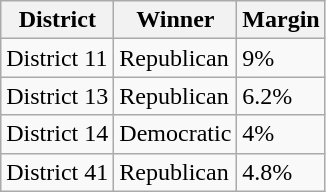<table class="wikitable sortable">
<tr>
<th>District</th>
<th>Winner</th>
<th>Margin</th>
</tr>
<tr>
<td>District 11</td>
<td data-sort-value=1 >Republican</td>
<td>9%</td>
</tr>
<tr>
<td>District 13</td>
<td data-sort-value=1 >Republican</td>
<td>6.2%</td>
</tr>
<tr>
<td>District 14</td>
<td data-sort-value=1 >Democratic</td>
<td>4%</td>
</tr>
<tr>
<td>District 41</td>
<td data-sort-value=1 >Republican</td>
<td>4.8%</td>
</tr>
</table>
